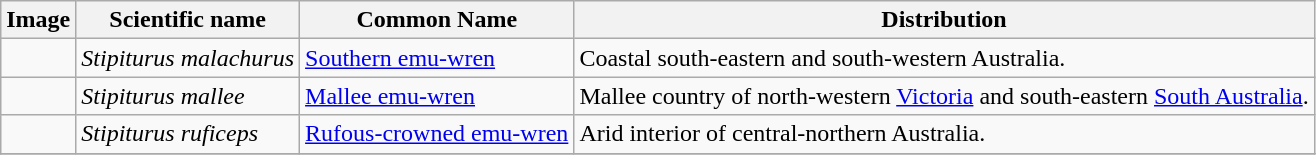<table class="wikitable">
<tr>
<th>Image</th>
<th>Scientific name</th>
<th>Common Name</th>
<th>Distribution</th>
</tr>
<tr>
<td></td>
<td><em>Stipiturus malachurus</em></td>
<td><a href='#'>Southern emu-wren</a></td>
<td>Coastal south-eastern and south-western Australia.</td>
</tr>
<tr>
<td></td>
<td><em>Stipiturus mallee</em></td>
<td><a href='#'>Mallee emu-wren</a></td>
<td>Mallee country of north-western <a href='#'>Victoria</a> and south-eastern <a href='#'>South Australia</a>.</td>
</tr>
<tr>
<td></td>
<td><em>Stipiturus ruficeps</em></td>
<td><a href='#'>Rufous-crowned emu-wren</a></td>
<td>Arid interior of central-northern Australia.</td>
</tr>
<tr>
</tr>
</table>
